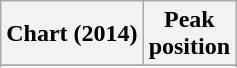<table class="wikitable sortable">
<tr>
<th>Chart (2014)</th>
<th>Peak<br>position</th>
</tr>
<tr>
</tr>
<tr>
</tr>
</table>
